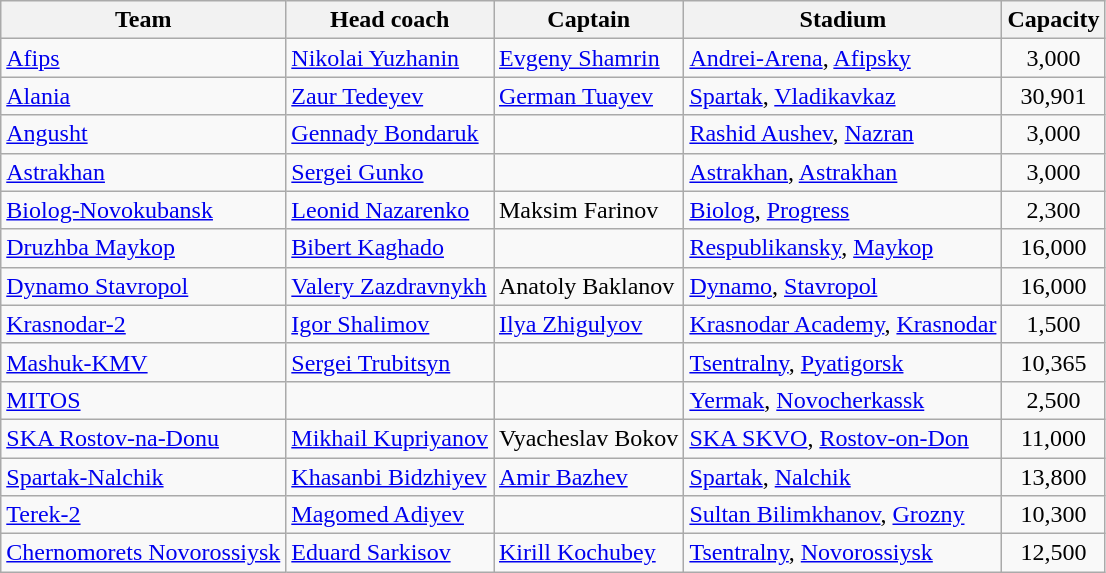<table class="wikitable sortable" style="text-align:center">
<tr>
<th>Team</th>
<th>Head coach</th>
<th>Captain</th>
<th>Stadium</th>
<th>Capacity</th>
</tr>
<tr>
<td align=left><a href='#'>Afips</a></td>
<td align=left> <a href='#'>Nikolai Yuzhanin</a></td>
<td align=left> <a href='#'>Evgeny Shamrin</a></td>
<td align=left><a href='#'>Andrei-Arena</a>, <a href='#'>Afipsky</a></td>
<td>3,000</td>
</tr>
<tr>
<td align=left><a href='#'>Alania</a></td>
<td align=left> <a href='#'>Zaur Tedeyev</a></td>
<td align=left> <a href='#'>German Tuayev</a></td>
<td align=left><a href='#'>Spartak</a>, <a href='#'>Vladikavkaz</a></td>
<td>30,901</td>
</tr>
<tr>
<td align=left><a href='#'>Angusht</a></td>
<td align=left> <a href='#'>Gennady Bondaruk</a></td>
<td></td>
<td align=left><a href='#'>Rashid Aushev</a>, <a href='#'>Nazran</a></td>
<td>3,000</td>
</tr>
<tr>
<td align=left><a href='#'>Astrakhan</a></td>
<td align=left> <a href='#'>Sergei Gunko</a></td>
<td></td>
<td align=left><a href='#'>Astrakhan</a>, <a href='#'>Astrakhan</a></td>
<td>3,000</td>
</tr>
<tr>
<td align=left><a href='#'>Biolog-Novokubansk</a></td>
<td align=left> <a href='#'>Leonid Nazarenko</a></td>
<td align=left> Maksim Farinov</td>
<td align=left><a href='#'>Biolog</a>, <a href='#'>Progress</a></td>
<td>2,300</td>
</tr>
<tr>
<td align=left><a href='#'>Druzhba Maykop</a></td>
<td align=left> <a href='#'>Bibert Kaghado</a></td>
<td></td>
<td align=left><a href='#'>Respublikansky</a>, <a href='#'>Maykop</a></td>
<td>16,000</td>
</tr>
<tr>
<td align=left><a href='#'>Dynamo Stavropol</a></td>
<td align=left> <a href='#'>Valery Zazdravnykh</a></td>
<td align=left> Anatoly Baklanov</td>
<td align=left><a href='#'>Dynamo</a>, <a href='#'>Stavropol</a></td>
<td>16,000</td>
</tr>
<tr>
<td align=left><a href='#'>Krasnodar-2</a></td>
<td align=left> <a href='#'>Igor Shalimov</a></td>
<td align=left> <a href='#'>Ilya Zhigulyov</a></td>
<td align=left><a href='#'>Krasnodar Academy</a>, <a href='#'>Krasnodar</a></td>
<td>1,500</td>
</tr>
<tr>
<td align=left><a href='#'>Mashuk-KMV</a></td>
<td align=left> <a href='#'>Sergei Trubitsyn</a></td>
<td></td>
<td align=left><a href='#'>Tsentralny</a>, <a href='#'>Pyatigorsk</a></td>
<td>10,365</td>
</tr>
<tr>
<td align=left><a href='#'>MITOS</a></td>
<td></td>
<td></td>
<td align=left><a href='#'>Yermak</a>, <a href='#'>Novocherkassk</a></td>
<td>2,500</td>
</tr>
<tr>
<td align=left><a href='#'>SKA Rostov-na-Donu</a></td>
<td align=left> <a href='#'>Mikhail Kupriyanov</a></td>
<td align=left> Vyacheslav Bokov</td>
<td align=left><a href='#'>SKA SKVO</a>, <a href='#'>Rostov-on-Don</a></td>
<td>11,000</td>
</tr>
<tr>
<td align=left><a href='#'>Spartak-Nalchik</a></td>
<td align=left> <a href='#'>Khasanbi Bidzhiyev</a></td>
<td align=left> <a href='#'>Amir Bazhev</a></td>
<td align=left><a href='#'>Spartak</a>, <a href='#'>Nalchik</a></td>
<td>13,800</td>
</tr>
<tr>
<td align=left><a href='#'>Terek-2</a></td>
<td align=left> <a href='#'>Magomed Adiyev</a></td>
<td></td>
<td align=left><a href='#'>Sultan Bilimkhanov</a>, <a href='#'>Grozny</a></td>
<td>10,300</td>
</tr>
<tr>
<td align=left><a href='#'>Chernomorets Novorossiysk</a></td>
<td align=left> <a href='#'>Eduard Sarkisov</a></td>
<td align=left> <a href='#'>Kirill Kochubey</a></td>
<td align=left><a href='#'>Tsentralny</a>, <a href='#'>Novorossiysk</a></td>
<td>12,500</td>
</tr>
</table>
